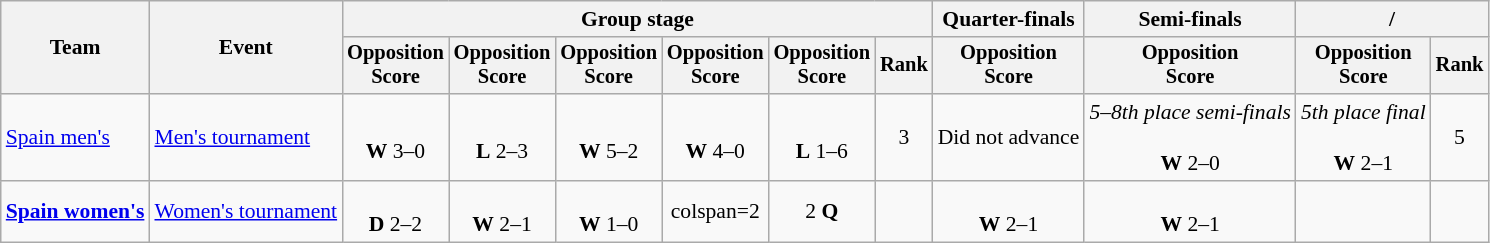<table class="wikitable" style="font-size:90%">
<tr>
<th rowspan=2>Team</th>
<th rowspan=2>Event</th>
<th colspan=6>Group stage</th>
<th>Quarter-finals</th>
<th>Semi-finals</th>
<th colspan=2> / </th>
</tr>
<tr style="font-size:95%">
<th>Opposition<br>Score</th>
<th>Opposition<br>Score</th>
<th>Opposition<br>Score</th>
<th>Opposition<br>Score</th>
<th>Opposition<br>Score</th>
<th>Rank</th>
<th>Opposition<br>Score</th>
<th>Opposition<br>Score</th>
<th>Opposition<br>Score</th>
<th>Rank</th>
</tr>
<tr align=center>
<td align=left><a href='#'>Spain men's</a></td>
<td align=left><a href='#'>Men's tournament</a></td>
<td><br><strong>W</strong> 3–0</td>
<td><br><strong>L</strong> 2–3</td>
<td><br><strong>W</strong> 5–2</td>
<td><br><strong>W</strong> 4–0</td>
<td><br><strong>L</strong> 1–6</td>
<td>3</td>
<td>Did not advance</td>
<td><em>5–8th place semi-finals</em><br><br><strong>W</strong> 2–0</td>
<td><em>5th place final</em><br><br><strong>W</strong> 2–1</td>
<td>5</td>
</tr>
<tr align=center>
<td align=left><strong><a href='#'>Spain women's</a></strong></td>
<td align=left><a href='#'>Women's tournament</a></td>
<td><br><strong>D</strong> 2–2</td>
<td><br><strong>W</strong> 2–1</td>
<td><br><strong>W</strong> 1–0</td>
<td>colspan=2 </td>
<td>2 <strong>Q</strong></td>
<td></td>
<td><br><strong>W</strong> 2–1</td>
<td><br><strong>W</strong> 2–1</td>
<td></td>
</tr>
</table>
